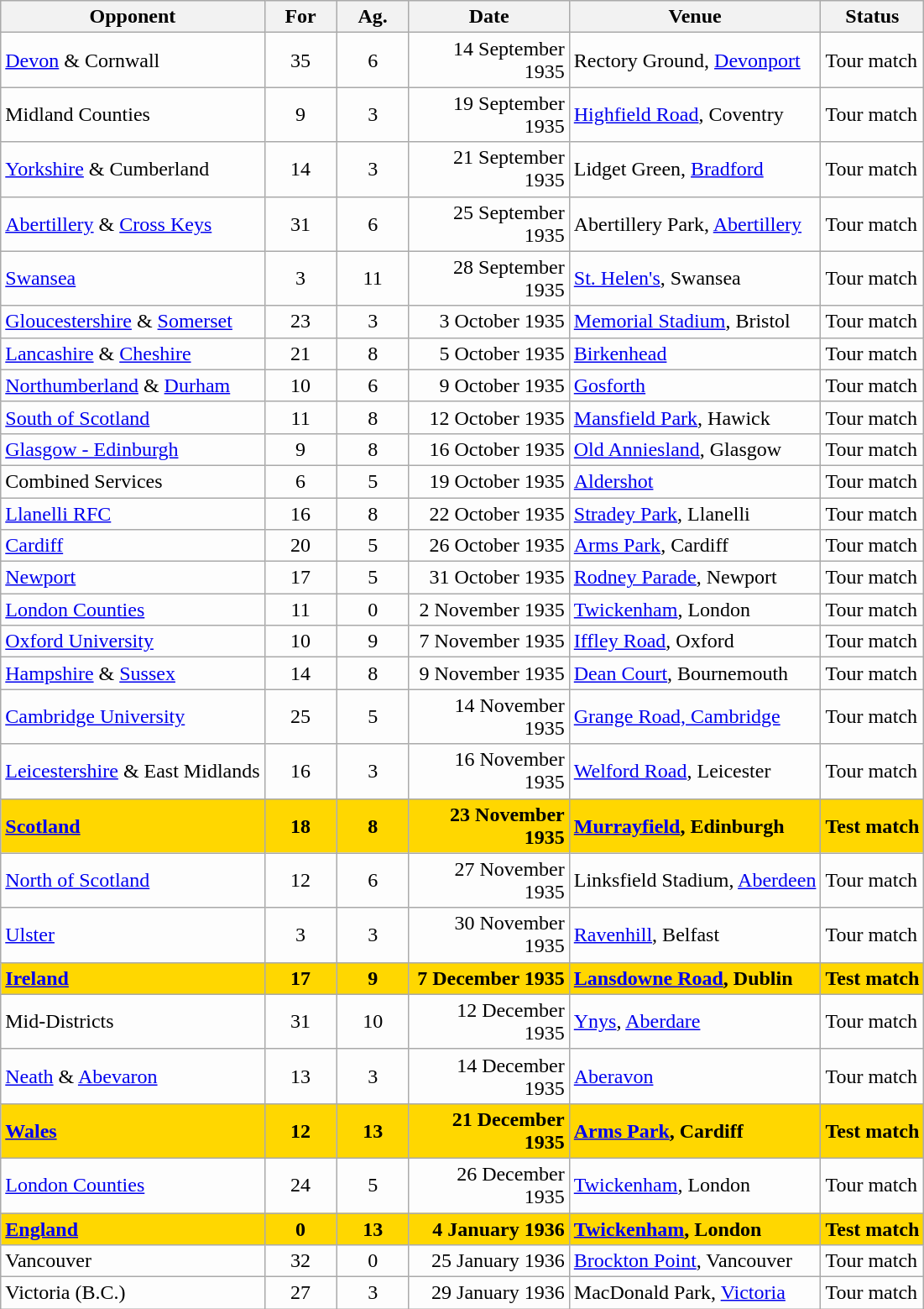<table class=wikitable>
<tr>
<th>Opponent</th>
<th>For</th>
<th>Ag.</th>
<th>Date</th>
<th>Venue</th>
<th>Status</th>
</tr>
<tr bgcolor=#fdfdfd>
<td><a href='#'>Devon</a> & Cornwall</td>
<td align=center width=50>35</td>
<td align=center width=50>6</td>
<td width=120 align=right>14 September 1935</td>
<td>Rectory Ground, <a href='#'>Devonport</a></td>
<td>Tour match</td>
</tr>
<tr bgcolor=#fdfdfd>
<td>Midland Counties</td>
<td align=center width=50>9</td>
<td align=center width=50>3</td>
<td width=120 align=right>19 September 1935</td>
<td><a href='#'>Highfield Road</a>, Coventry</td>
<td>Tour match</td>
</tr>
<tr bgcolor=#fdfdfd>
<td><a href='#'>Yorkshire</a> & Cumberland</td>
<td align=center width=50>14</td>
<td align=center width=50>3</td>
<td width=120 align=right>21 September 1935</td>
<td>Lidget Green, <a href='#'>Bradford</a></td>
<td>Tour match</td>
</tr>
<tr bgcolor=#fdfdfd>
<td><a href='#'>Abertillery</a> & <a href='#'>Cross Keys</a></td>
<td align=center width=50>31</td>
<td align=center width=50>6</td>
<td width=120 align=right>25 September 1935</td>
<td>Abertillery Park, <a href='#'>Abertillery</a></td>
<td>Tour match</td>
</tr>
<tr bgcolor=#fdfdfd>
<td><a href='#'>Swansea</a></td>
<td align=center width=50>3</td>
<td align=center width=50>11</td>
<td width=120 align=right>28 September 1935</td>
<td><a href='#'>St. Helen's</a>, Swansea</td>
<td>Tour match</td>
</tr>
<tr bgcolor=#fdfdfd>
<td><a href='#'>Gloucestershire</a> & <a href='#'>Somerset</a></td>
<td align=center width=50>23</td>
<td align=center width=50>3</td>
<td width=120 align=right>3 October 1935</td>
<td><a href='#'>Memorial Stadium</a>, Bristol</td>
<td>Tour match</td>
</tr>
<tr bgcolor=#fdfdfd>
<td><a href='#'>Lancashire</a> & <a href='#'>Cheshire</a></td>
<td align=center width=50>21</td>
<td align=center width=50>8</td>
<td width=120 align=right>5 October 1935</td>
<td><a href='#'>Birkenhead</a></td>
<td>Tour match</td>
</tr>
<tr bgcolor=#fdfdfd>
<td><a href='#'>Northumberland</a> & <a href='#'>Durham</a></td>
<td align=center width=50>10</td>
<td align=center width=50>6</td>
<td width=120 align=right>9 October 1935</td>
<td><a href='#'>Gosforth</a></td>
<td>Tour match</td>
</tr>
<tr bgcolor=#fdfdfd>
<td><a href='#'>South of Scotland</a></td>
<td align=center width=50>11</td>
<td align=center width=50>8</td>
<td width=120 align=right>12 October 1935</td>
<td><a href='#'>Mansfield Park</a>, Hawick</td>
<td>Tour match</td>
</tr>
<tr bgcolor=#fdfdfd>
<td><a href='#'>Glasgow - Edinburgh</a></td>
<td align=center width=50>9</td>
<td align=center width=50>8</td>
<td width=120 align=right>16 October 1935</td>
<td><a href='#'>Old Anniesland</a>, Glasgow</td>
<td>Tour match</td>
</tr>
<tr bgcolor=#fdfdfd>
<td>Combined Services</td>
<td align=center width=50>6</td>
<td align=center width=50>5</td>
<td width=120 align=right>19 October 1935</td>
<td><a href='#'>Aldershot</a></td>
<td>Tour match</td>
</tr>
<tr bgcolor=#fdfdfd>
<td><a href='#'>Llanelli RFC</a></td>
<td align=center width=50>16</td>
<td align=center width=50>8</td>
<td width=120 align=right>22 October 1935</td>
<td><a href='#'>Stradey Park</a>, Llanelli</td>
<td>Tour match</td>
</tr>
<tr bgcolor=#fdfdfd>
<td><a href='#'>Cardiff</a></td>
<td align=center width=50>20</td>
<td align=center width=50>5</td>
<td width=120 align=right>26 October 1935</td>
<td><a href='#'>Arms Park</a>, Cardiff</td>
<td>Tour match</td>
</tr>
<tr bgcolor=#fdfdfd>
<td><a href='#'>Newport</a></td>
<td align=center width=50>17</td>
<td align=center width=50>5</td>
<td width=120 align=right>31 October 1935</td>
<td><a href='#'>Rodney Parade</a>, Newport</td>
<td>Tour match</td>
</tr>
<tr bgcolor=#fdfdfd>
<td><a href='#'>London Counties</a></td>
<td align=center width=50>11</td>
<td align=center width=50>0</td>
<td width=120 align=right>2 November 1935</td>
<td><a href='#'>Twickenham</a>, London</td>
<td>Tour match</td>
</tr>
<tr bgcolor=#fdfdfd>
<td><a href='#'>Oxford University</a></td>
<td align=center width=50>10</td>
<td align=center width=50>9</td>
<td width=120 align=right>7 November 1935</td>
<td><a href='#'>Iffley Road</a>, Oxford</td>
<td>Tour match</td>
</tr>
<tr bgcolor=#fdfdfd>
<td><a href='#'>Hampshire</a> & <a href='#'>Sussex</a></td>
<td align=center width=50>14</td>
<td align=center width=50>8</td>
<td width=120 align=right>9 November 1935</td>
<td><a href='#'>Dean Court</a>, Bournemouth</td>
<td>Tour match</td>
</tr>
<tr bgcolor=#fdfdfd>
<td><a href='#'>Cambridge University</a></td>
<td align=center width=50>25</td>
<td align=center width=50>5</td>
<td width=120 align=right>14 November 1935</td>
<td><a href='#'>Grange Road, Cambridge</a></td>
<td>Tour match</td>
</tr>
<tr bgcolor=#fdfdfd>
<td><a href='#'>Leicestershire</a> & East Midlands</td>
<td align=center width=50>16</td>
<td align=center width=50>3</td>
<td width=120 align=right>16 November 1935</td>
<td><a href='#'>Welford Road</a>, Leicester</td>
<td>Tour match</td>
</tr>
<tr bgcolor=gold>
<td><strong><a href='#'>Scotland</a></strong></td>
<td align=center width=50><strong>18</strong></td>
<td align=center width=50><strong>8</strong></td>
<td width=120 align=right><strong>23 November 1935</strong></td>
<td><strong><a href='#'>Murrayfield</a>, Edinburgh</strong></td>
<td><strong>Test match</strong></td>
</tr>
<tr bgcolor=#fdfdfd>
<td><a href='#'>North of Scotland</a></td>
<td align=center width=50>12</td>
<td align=center width=50>6</td>
<td width=120 align=right>27 November 1935</td>
<td>Linksfield Stadium, <a href='#'>Aberdeen</a></td>
<td>Tour match</td>
</tr>
<tr bgcolor=#fdfdfd>
<td><a href='#'>Ulster</a></td>
<td align=center width=50>3</td>
<td align=center width=50>3</td>
<td width=120 align=right>30 November 1935</td>
<td><a href='#'>Ravenhill</a>, Belfast</td>
<td>Tour match</td>
</tr>
<tr bgcolor=gold>
<td><strong><a href='#'>Ireland</a></strong></td>
<td align=center width=50><strong>17</strong></td>
<td align=center width=50><strong>9</strong></td>
<td width=120 align=right><strong>7 December 1935</strong></td>
<td><strong><a href='#'>Lansdowne Road</a>, Dublin</strong></td>
<td><strong>Test match</strong></td>
</tr>
<tr bgcolor=#fdfdfd>
<td>Mid-Districts</td>
<td align=center width=50>31</td>
<td align=center width=50>10</td>
<td width=120 align=right>12 December 1935</td>
<td><a href='#'>Ynys</a>, <a href='#'>Aberdare</a></td>
<td>Tour match</td>
</tr>
<tr bgcolor=#fdfdfd>
<td><a href='#'>Neath</a> & <a href='#'>Abevaron</a></td>
<td align=center width=50>13</td>
<td align=center width=50>3</td>
<td width=120 align=right>14 December 1935</td>
<td><a href='#'>Aberavon</a></td>
<td>Tour match</td>
</tr>
<tr bgcolor=gold>
<td><strong><a href='#'>Wales</a></strong></td>
<td align=center width=50><strong>12</strong></td>
<td align=center width=50><strong>13</strong></td>
<td width=120 align=right><strong>21 December 1935</strong></td>
<td><strong><a href='#'>Arms Park</a>, Cardiff</strong></td>
<td><strong>Test match</strong></td>
</tr>
<tr bgcolor=#fdfdfd>
<td><a href='#'>London Counties</a></td>
<td align=center width=50>24</td>
<td align=center width=50>5</td>
<td width=120 align=right>26 December 1935</td>
<td><a href='#'>Twickenham</a>, London</td>
<td>Tour match</td>
</tr>
<tr bgcolor=gold>
<td><strong><a href='#'>England</a></strong></td>
<td align=center width=50><strong>0</strong></td>
<td align=center width=50><strong>13</strong></td>
<td width=120 align=right><strong>4 January 1936</strong></td>
<td><strong><a href='#'>Twickenham</a>, London</strong></td>
<td><strong>Test match</strong></td>
</tr>
<tr bgcolor=#fdfdfd>
<td>Vancouver</td>
<td align=center width=50>32</td>
<td align=center width=50>0</td>
<td width=120 align=right>25 January 1936</td>
<td><a href='#'>Brockton Point</a>, Vancouver</td>
<td>Tour match</td>
</tr>
<tr bgcolor=#fdfdfd>
<td>Victoria (B.C.)</td>
<td align=center width=50>27</td>
<td align=center width=50>3</td>
<td width=120 align=right>29 January 1936</td>
<td>MacDonald Park, <a href='#'>Victoria</a></td>
<td>Tour match</td>
</tr>
</table>
